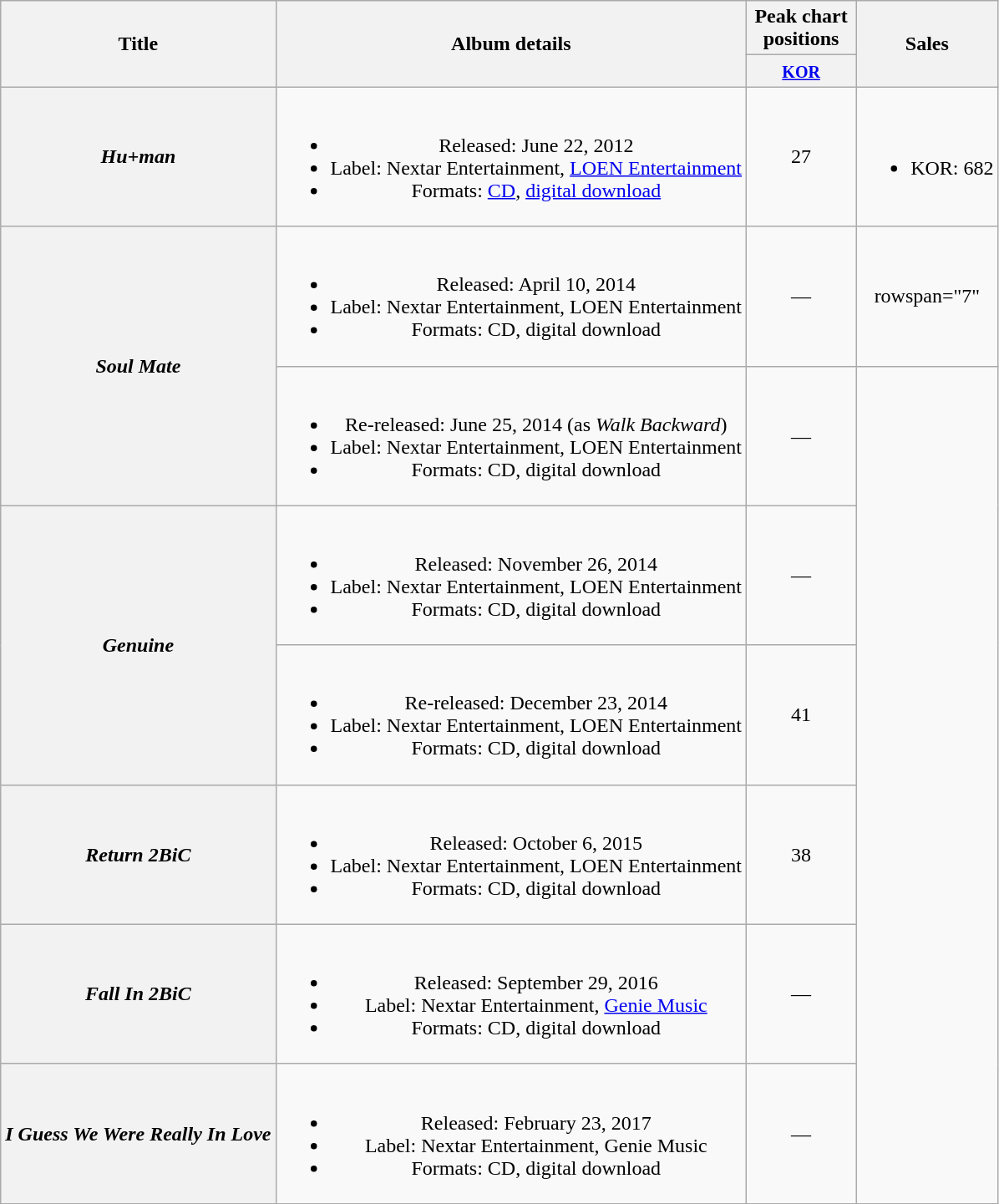<table class="wikitable plainrowheaders" style="text-align:center;">
<tr>
<th scope="col" rowspan="2">Title</th>
<th scope="col" rowspan="2">Album details</th>
<th scope="col" colspan="1" style="width:5em;">Peak chart positions</th>
<th scope="col" rowspan="2">Sales</th>
</tr>
<tr>
<th><small><a href='#'>KOR</a></small><br></th>
</tr>
<tr>
<th scope="row"><em>Hu+man</em></th>
<td><br><ul><li>Released: June 22, 2012</li><li>Label: Nextar Entertainment, <a href='#'>LOEN Entertainment</a></li><li>Formats: <a href='#'>CD</a>, <a href='#'>digital download</a></li></ul></td>
<td>27</td>
<td><br><ul><li>KOR: 682</li></ul></td>
</tr>
<tr>
<th scope="row" rowspan="2"><em>Soul Mate</em></th>
<td><br><ul><li>Released: April 10, 2014</li><li>Label: Nextar Entertainment, LOEN Entertainment</li><li>Formats: CD, digital download</li></ul></td>
<td>—</td>
<td>rowspan="7" </td>
</tr>
<tr>
<td><br><ul><li>Re-released: June 25, 2014 (as <em>Walk Backward</em>)</li><li>Label: Nextar Entertainment, LOEN Entertainment</li><li>Formats: CD, digital download</li></ul></td>
<td>—</td>
</tr>
<tr>
<th scope="row" rowspan="2"><em>Genuine</em></th>
<td><br><ul><li>Released: November 26, 2014</li><li>Label: Nextar Entertainment, LOEN Entertainment</li><li>Formats: CD, digital download</li></ul></td>
<td>—</td>
</tr>
<tr>
<td><br><ul><li>Re-released: December 23, 2014</li><li>Label: Nextar Entertainment, LOEN Entertainment</li><li>Formats: CD, digital download</li></ul></td>
<td>41</td>
</tr>
<tr>
<th scope="row"><em>Return 2BiC</em></th>
<td><br><ul><li>Released: October 6, 2015</li><li>Label: Nextar Entertainment, LOEN Entertainment</li><li>Formats: CD, digital download</li></ul></td>
<td>38</td>
</tr>
<tr>
<th scope="row"><em>Fall In 2BiC</em></th>
<td><br><ul><li>Released: September 29, 2016</li><li>Label: Nextar Entertainment, <a href='#'>Genie Music</a></li><li>Formats: CD, digital download</li></ul></td>
<td>—</td>
</tr>
<tr>
<th scope="row"><em>I Guess We Were Really In Love</em></th>
<td><br><ul><li>Released: February 23, 2017</li><li>Label: Nextar Entertainment, Genie Music</li><li>Formats: CD, digital download</li></ul></td>
<td>—</td>
</tr>
<tr>
</tr>
</table>
